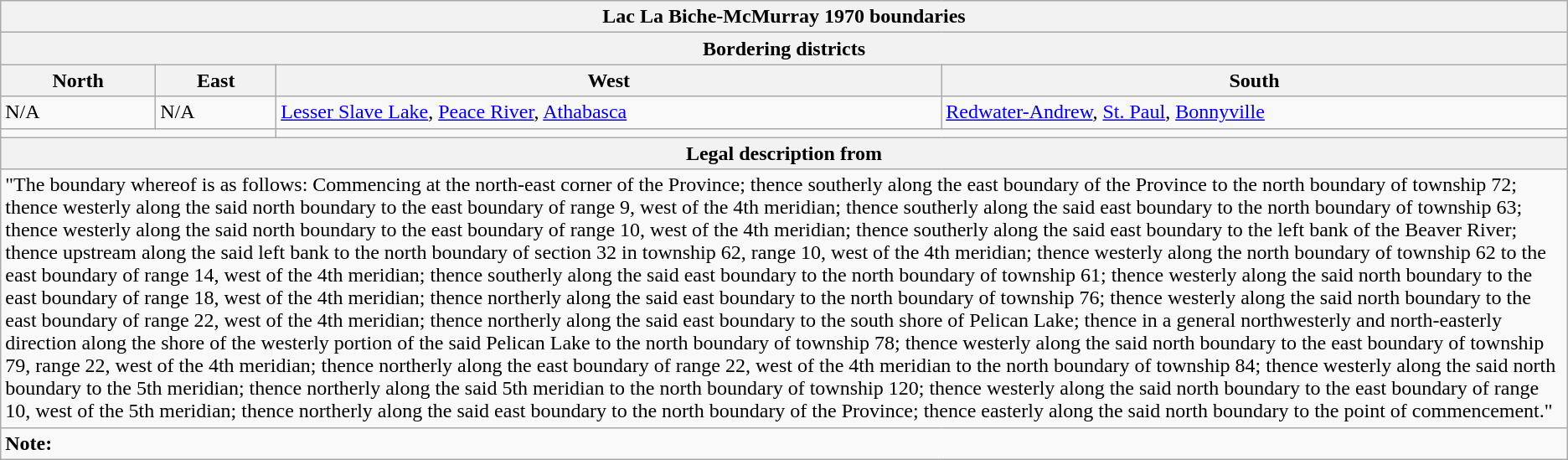<table class="wikitable collapsible collapsed">
<tr>
<th colspan=4>Lac La Biche-McMurray 1970 boundaries</th>
</tr>
<tr>
<th colspan=4>Bordering districts</th>
</tr>
<tr>
<th>North</th>
<th>East</th>
<th>West</th>
<th>South</th>
</tr>
<tr>
<td>N/A</td>
<td>N/A</td>
<td><a href='#'>Lesser Slave Lake</a>, <a href='#'>Peace River</a>, <a href='#'>Athabasca</a></td>
<td><a href='#'>Redwater-Andrew</a>, <a href='#'>St. Paul</a>, <a href='#'>Bonnyville</a></td>
</tr>
<tr>
<td colspan=2 align=center></td>
<td colspan=2 align=center></td>
</tr>
<tr>
<th colspan=4>Legal description from </th>
</tr>
<tr>
<td colspan=4>"The boundary whereof is as follows: Commencing at the north-east corner of the Province; thence southerly along the east boundary of the Province to the north boundary of township 72; thence westerly along the said north boundary to the east boundary of range 9, west of the 4th meridian; thence southerly along the said east boundary to the north boundary of township 63; thence westerly along the said north boundary to the east boundary of range 10, west of the 4th meridian; thence southerly along the said east boundary to the left bank of the Beaver River; thence upstream along the said left bank to the north boundary of section 32 in township 62, range 10, west of the 4th meridian; thence westerly along the north boundary of township 62 to the east boundary of range 14, west of the 4th meridian; thence southerly along the said east boundary to the north boundary of township 61; thence westerly along the said north boundary to the east boundary of range 18, west of the 4th meridian; thence northerly along the said east boundary to the north boundary of township 76; thence westerly along the said north boundary to the east boundary of range 22, west of the 4th meridian; thence northerly along the said east boundary to the south shore of Pelican Lake; thence in a general northwesterly and north-easterly direction along the shore of the westerly portion of the said Pelican Lake to the north boundary of township 78; thence westerly along the said north boundary to the east boundary of township 79, range 22, west of the 4th meridian; thence northerly along the east boundary of range 22, west of the 4th meridian to the north boundary of township 84; thence westerly along the said north boundary to the 5th meridian; thence northerly along the said 5th meridian to the north boundary of township 120; thence westerly along the said north boundary to the east boundary of range 10, west of the 5th meridian; thence northerly along the said east boundary to the north boundary of the Province; thence easterly along the said north boundary to the point of commencement."</td>
</tr>
<tr>
<td colspan=4><strong>Note:</strong></td>
</tr>
</table>
